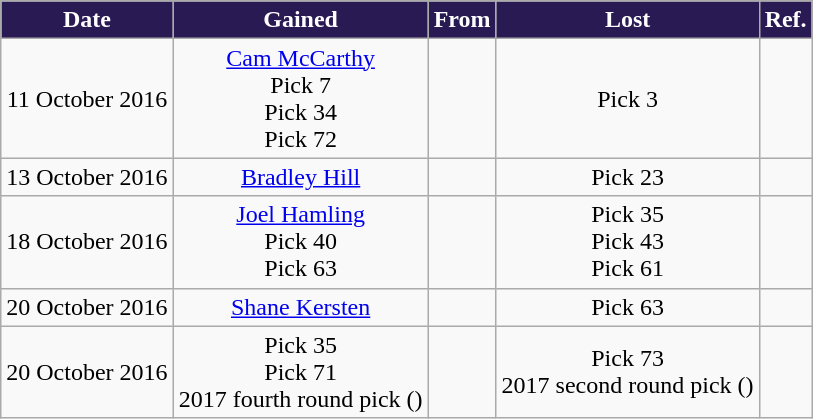<table class="wikitable" style="text-align:center;">
<tr>
<td style="background:#2A1A54; color: white;"><strong>Date</strong></td>
<td style="background:#2A1A54; color: white;"><strong>Gained</strong></td>
<td style="background:#2A1A54; color: white;"><strong>From</strong></td>
<td style="background:#2A1A54; color: white;"><strong>Lost</strong></td>
<td style="background:#2A1A54; color: white;"><strong>Ref.</strong></td>
</tr>
<tr>
<td>11 October 2016</td>
<td><a href='#'>Cam McCarthy</a><br>Pick 7<br>Pick 34<br>Pick 72</td>
<td></td>
<td>Pick 3</td>
<td></td>
</tr>
<tr>
<td>13 October 2016</td>
<td><a href='#'>Bradley Hill</a></td>
<td></td>
<td>Pick 23</td>
<td></td>
</tr>
<tr>
<td>18 October 2016</td>
<td><a href='#'>Joel Hamling</a><br>Pick 40<br>Pick 63</td>
<td></td>
<td>Pick 35<br>Pick 43<br>Pick 61</td>
<td></td>
</tr>
<tr>
<td>20 October 2016</td>
<td><a href='#'>Shane Kersten</a></td>
<td></td>
<td>Pick 63</td>
<td></td>
</tr>
<tr>
<td>20 October 2016</td>
<td>Pick 35<br>Pick 71<br>2017 fourth round pick ()</td>
<td></td>
<td>Pick 73<br>2017 second round pick ()</td>
<td></td>
</tr>
</table>
